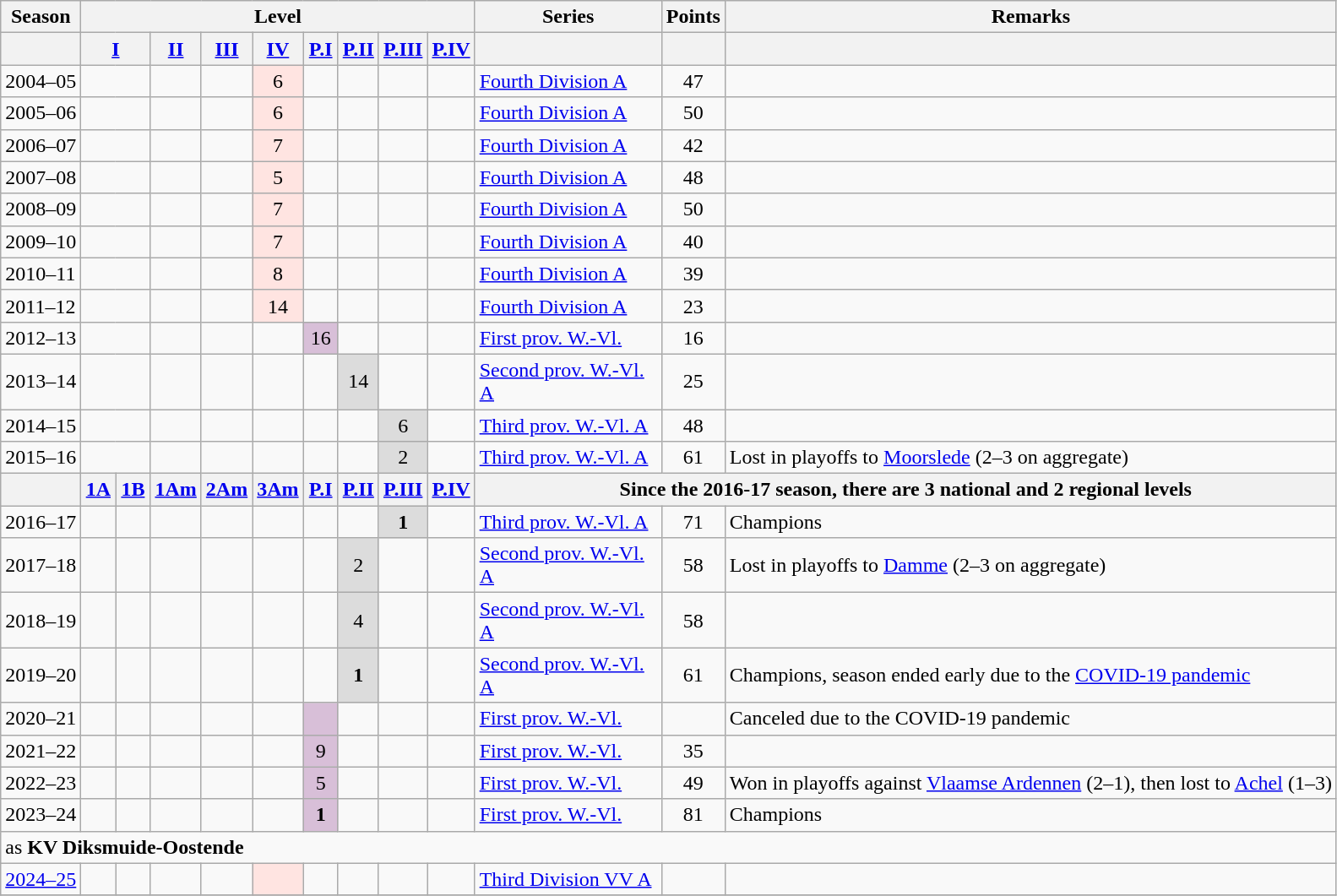<table class="wikitable">
<tr>
<th><strong>Season</strong></th>
<th colspan=9><strong>Level</strong></th>
<th width=140><strong>Series</strong></th>
<th align="center"><strong>Points</strong></th>
<th><strong>Remarks</strong></th>
</tr>
<tr>
<th> </th>
<th width=20 align=center colspan=2><a href='#'>I</a></th>
<th width=20 align=center><a href='#'>II</a></th>
<th width=20 align=center><a href='#'>III</a></th>
<th width=20 align=center><a href='#'>IV</a></th>
<th width=20 align=center><a href='#'>P.I</a></th>
<th width=20 align=center><a href='#'>P.II</a></th>
<th width=20 align=center><a href='#'>P.III</a></th>
<th width=20 align=center><a href='#'>P.IV</a></th>
<th> </th>
<th> </th>
<th> </th>
</tr>
<tr>
<td>2004–05</td>
<td colspan=2> </td>
<td> </td>
<td> </td>
<td align="center" bgcolor="#ffe4e1">6</td>
<td> </td>
<td> </td>
<td> </td>
<td> </td>
<td><a href='#'>Fourth Division A</a></td>
<td align=center>47</td>
<td></td>
</tr>
<tr>
<td>2005–06</td>
<td colspan=2> </td>
<td> </td>
<td> </td>
<td align="center" bgcolor="#ffe4e1">6</td>
<td> </td>
<td> </td>
<td> </td>
<td> </td>
<td><a href='#'>Fourth Division A</a></td>
<td align=center>50</td>
<td></td>
</tr>
<tr>
<td>2006–07</td>
<td colspan=2> </td>
<td> </td>
<td> </td>
<td align="center" bgcolor="#ffe4e1">7</td>
<td> </td>
<td> </td>
<td> </td>
<td> </td>
<td><a href='#'>Fourth Division A</a></td>
<td align=center>42</td>
<td></td>
</tr>
<tr>
<td>2007–08</td>
<td colspan=2> </td>
<td> </td>
<td> </td>
<td align="center" bgcolor="#ffe4e1">5</td>
<td> </td>
<td> </td>
<td> </td>
<td> </td>
<td><a href='#'>Fourth Division A</a></td>
<td align=center>48</td>
<td></td>
</tr>
<tr>
<td>2008–09</td>
<td colspan=2> </td>
<td> </td>
<td> </td>
<td align="center" bgcolor="#ffe4e1">7</td>
<td> </td>
<td> </td>
<td> </td>
<td> </td>
<td><a href='#'>Fourth Division A</a></td>
<td align=center>50</td>
<td></td>
</tr>
<tr>
<td>2009–10</td>
<td colspan=2> </td>
<td> </td>
<td> </td>
<td align="center" bgcolor="#ffe4e1">7</td>
<td> </td>
<td> </td>
<td> </td>
<td> </td>
<td><a href='#'>Fourth Division A</a></td>
<td align=center>40</td>
<td></td>
</tr>
<tr>
<td>2010–11</td>
<td colspan=2> </td>
<td> </td>
<td> </td>
<td align="center" bgcolor="#ffe4e1">8</td>
<td> </td>
<td> </td>
<td> </td>
<td> </td>
<td><a href='#'>Fourth Division A</a></td>
<td align=center>39</td>
<td></td>
</tr>
<tr>
<td>2011–12</td>
<td colspan=2> </td>
<td> </td>
<td> </td>
<td align="center" bgcolor="#ffe4e1">14</td>
<td> </td>
<td> </td>
<td> </td>
<td> </td>
<td><a href='#'>Fourth Division A</a></td>
<td align=center>23</td>
<td></td>
</tr>
<tr>
<td>2012–13</td>
<td colspan=2> </td>
<td> </td>
<td> </td>
<td> </td>
<td align="center" bgcolor="#d8bfd8">16</td>
<td> </td>
<td> </td>
<td> </td>
<td><a href='#'>First prov. W.-Vl.</a></td>
<td align="center">16</td>
<td></td>
</tr>
<tr>
<td>2013–14</td>
<td colspan=2> </td>
<td> </td>
<td> </td>
<td> </td>
<td> </td>
<td align="center" bgcolor="#dcdcdc">14</td>
<td> </td>
<td> </td>
<td><a href='#'>Second prov. W.-Vl. A</a></td>
<td align="center">25</td>
<td></td>
</tr>
<tr>
<td>2014–15</td>
<td colspan=2> </td>
<td> </td>
<td> </td>
<td> </td>
<td> </td>
<td> </td>
<td align="center" bgcolor="#dcdcdc">6</td>
<td> </td>
<td><a href='#'>Third prov. W.-Vl. A</a></td>
<td align="center">48</td>
<td></td>
</tr>
<tr>
<td>2015–16</td>
<td colspan=2> </td>
<td> </td>
<td> </td>
<td> </td>
<td> </td>
<td> </td>
<td align="center" bgcolor="#dcdcdc">2</td>
<td> </td>
<td><a href='#'>Third prov. W.-Vl. A</a></td>
<td align="center">61</td>
<td>Lost in playoffs to <a href='#'>Moorslede</a> (2–3 on aggregate)</td>
</tr>
<tr>
<th> </th>
<th width=20 align=center><a href='#'>1A</a></th>
<th width=20 align=center><a href='#'>1B</a></th>
<th width=20 align=center><a href='#'>1Am</a></th>
<th width=20 align=center><a href='#'>2Am</a></th>
<th width=20 align=center><a href='#'>3Am</a></th>
<th width=20 align=center><a href='#'>P.I</a></th>
<th width=20 align=center><a href='#'>P.II</a></th>
<th width=20 align=center><a href='#'>P.III</a></th>
<th width=20 align=center><a href='#'>P.IV</a></th>
<th colspan=3>Since the 2016-17 season, there are 3 national and 2 regional levels</th>
</tr>
<tr>
<td>2016–17</td>
<td> </td>
<td> </td>
<td> </td>
<td> </td>
<td> </td>
<td> </td>
<td> </td>
<td align="center" bgcolor="#dcdcdc"><strong>1</strong></td>
<td> </td>
<td><a href='#'>Third prov. W.-Vl. A</a></td>
<td align="center">71</td>
<td>Champions</td>
</tr>
<tr>
<td>2017–18</td>
<td> </td>
<td> </td>
<td> </td>
<td> </td>
<td> </td>
<td> </td>
<td align="center" bgcolor="#dcdcdc">2</td>
<td> </td>
<td> </td>
<td><a href='#'>Second prov. W.-Vl. A</a></td>
<td align="center">58</td>
<td>Lost in playoffs to <a href='#'>Damme</a> (2–3 on aggregate)</td>
</tr>
<tr>
<td>2018–19</td>
<td> </td>
<td> </td>
<td> </td>
<td> </td>
<td> </td>
<td> </td>
<td align="center" bgcolor="#dcdcdc">4</td>
<td> </td>
<td> </td>
<td><a href='#'>Second prov. W.-Vl. A</a></td>
<td align="center">58</td>
<td></td>
</tr>
<tr>
<td>2019–20</td>
<td> </td>
<td> </td>
<td> </td>
<td> </td>
<td> </td>
<td> </td>
<td align="center" bgcolor="#dcdcdc"><strong>1</strong></td>
<td> </td>
<td> </td>
<td><a href='#'>Second prov. W.-Vl. A</a></td>
<td align="center">61</td>
<td>Champions, season ended early due to the <a href='#'>COVID-19 pandemic</a></td>
</tr>
<tr>
<td>2020–21</td>
<td> </td>
<td> </td>
<td> </td>
<td> </td>
<td> </td>
<td align="center" bgcolor="#d8bfd8"></td>
<td> </td>
<td> </td>
<td> </td>
<td><a href='#'>First prov. W.-Vl.</a></td>
<td align="center"></td>
<td>Canceled due to the COVID-19 pandemic</td>
</tr>
<tr>
<td>2021–22</td>
<td> </td>
<td> </td>
<td> </td>
<td> </td>
<td> </td>
<td align="center" bgcolor="#d8bfd8">9</td>
<td> </td>
<td> </td>
<td> </td>
<td><a href='#'>First prov. W.-Vl.</a></td>
<td align="center">35</td>
<td></td>
</tr>
<tr>
<td>2022–23</td>
<td> </td>
<td> </td>
<td> </td>
<td> </td>
<td> </td>
<td align="center" bgcolor="#d8bfd8">5</td>
<td> </td>
<td> </td>
<td> </td>
<td><a href='#'>First prov. W.-Vl.</a></td>
<td align="center">49</td>
<td>Won in playoffs against <a href='#'>Vlaamse Ardennen</a> (2–1), then lost to <a href='#'>Achel</a> (1–3)</td>
</tr>
<tr>
<td>2023–24</td>
<td> </td>
<td> </td>
<td> </td>
<td> </td>
<td> </td>
<td align="center" bgcolor="#d8bfd8"><strong>1</strong></td>
<td> </td>
<td> </td>
<td> </td>
<td><a href='#'>First prov. W.-Vl.</a></td>
<td align="center">81</td>
<td>Champions</td>
</tr>
<tr>
<td colspan="13">as <strong>KV Diksmuide-Oostende</strong></td>
</tr>
<tr>
<td><a href='#'>2024–25</a></td>
<td> </td>
<td> </td>
<td> </td>
<td> </td>
<td align="center" bgcolor="#ffe4e1"></td>
<td> </td>
<td> </td>
<td> </td>
<td> </td>
<td><a href='#'>Third Division VV A</a></td>
<td align="center"></td>
<td></td>
</tr>
<tr>
</tr>
</table>
